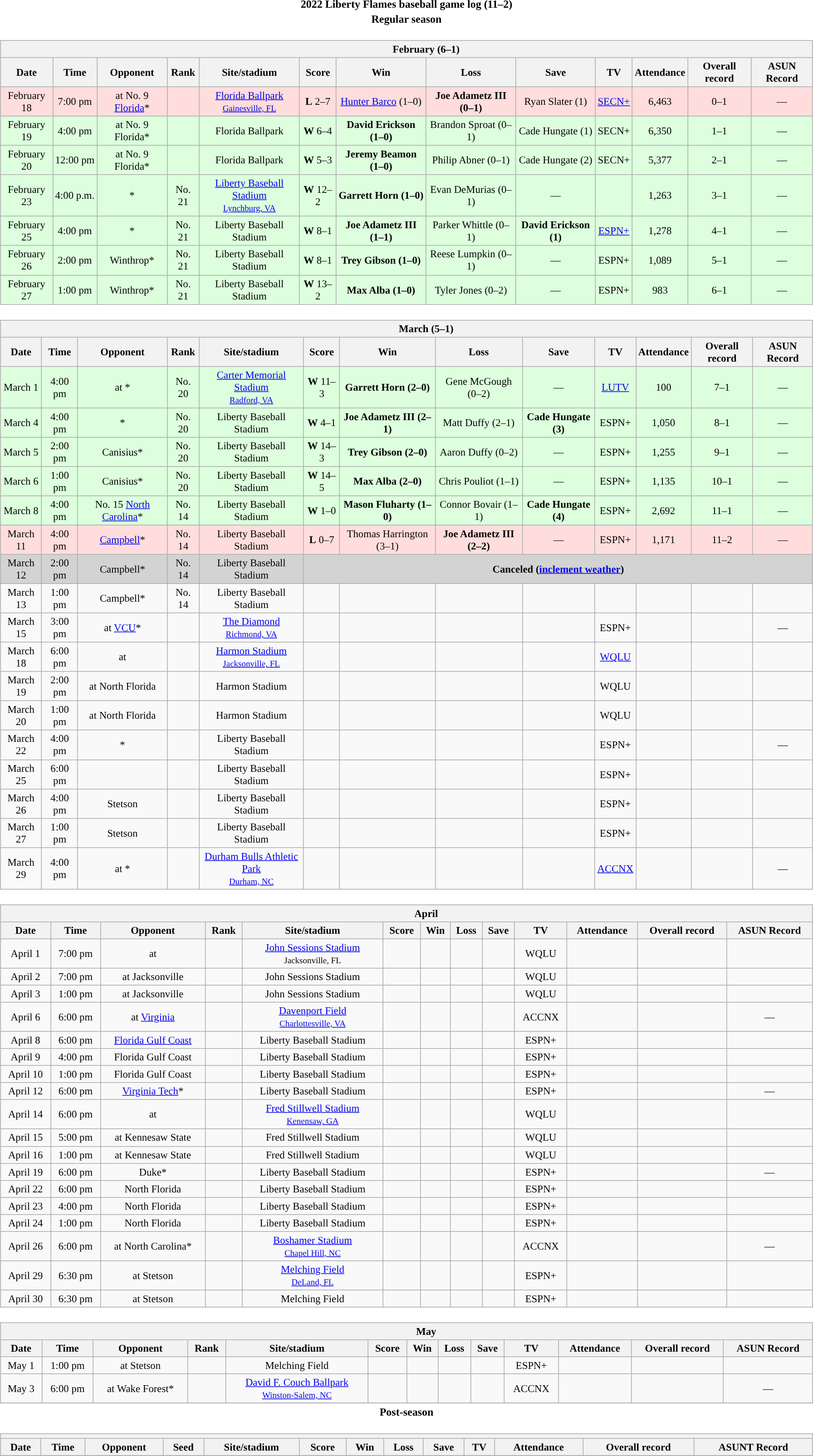<table class="toccolours" width=95% style="clear:both; margin:1.5em auto; text-align:center;">
<tr>
<th colspan=2>2022 Liberty Flames baseball game log (11–2)</th>
</tr>
<tr>
<th colspan=2>Regular season</th>
</tr>
<tr valign="top">
<td><br><table class="wikitable collapsible collapsed" style="margin:auto; width:100%; text-align:center; font-size:95%">
<tr>
<th colspan=13 style="padding-left:4em;">February (6–1)</th>
</tr>
<tr>
<th>Date</th>
<th>Time</th>
<th>Opponent</th>
<th>Rank</th>
<th>Site/stadium</th>
<th>Score</th>
<th>Win</th>
<th>Loss</th>
<th>Save</th>
<th>TV</th>
<th>Attendance</th>
<th>Overall record</th>
<th>ASUN Record</th>
</tr>
<tr bgcolor="ffdddd">
<td>February 18</td>
<td>7:00 pm</td>
<td>at No. 9 <a href='#'>Florida</a>*</td>
<td></td>
<td><a href='#'>Florida Ballpark</a><br><small><a href='#'>Gainesville, FL</a></small></td>
<td><strong>L</strong> 2–7</td>
<td><a href='#'>Hunter Barco</a> (1–0)</td>
<td><strong>Joe Adametz III (0–1)</strong></td>
<td>Ryan Slater (1)</td>
<td><a href='#'>SECN+</a></td>
<td>6,463</td>
<td>0–1</td>
<td>—</td>
</tr>
<tr bgcolor="ddffdd">
<td>February 19</td>
<td>4:00 pm</td>
<td>at No. 9 Florida*</td>
<td></td>
<td>Florida Ballpark</td>
<td><strong>W</strong> 6–4</td>
<td><strong>David Erickson (1–0)</strong></td>
<td>Brandon Sproat (0–1)</td>
<td>Cade Hungate (1)</td>
<td>SECN+</td>
<td>6,350</td>
<td>1–1</td>
<td>—</td>
</tr>
<tr bgcolor="ddffdd">
<td>February 20</td>
<td>12:00 pm</td>
<td>at No. 9 Florida*</td>
<td></td>
<td>Florida Ballpark</td>
<td><strong>W</strong> 5–3</td>
<td><strong>Jeremy Beamon (1–0)</strong></td>
<td>Philip Abner (0–1)</td>
<td>Cade Hungate (2)</td>
<td>SECN+</td>
<td>5,377</td>
<td>2–1</td>
<td>—</td>
</tr>
<tr bgcolor="ddffdd">
<td>February 23</td>
<td>4:00 p.m.</td>
<td>*</td>
<td>No. 21</td>
<td><a href='#'>Liberty Baseball Stadium</a><br><small><a href='#'>Lynchburg, VA</a></small></td>
<td><strong>W</strong> 12–2</td>
<td><strong>Garrett Horn (1–0)</strong></td>
<td>Evan DeMurias (0–1)</td>
<td>—</td>
<td></td>
<td>1,263</td>
<td>3–1</td>
<td>—</td>
</tr>
<tr bgcolor="ddffdd">
<td>February 25</td>
<td>4:00 pm</td>
<td>*</td>
<td>No. 21</td>
<td>Liberty Baseball Stadium</td>
<td><strong>W</strong> 8–1</td>
<td><strong>Joe Adametz III (1–1)</strong></td>
<td>Parker Whittle (0–1)</td>
<td><strong>David Erickson (1)</strong></td>
<td><a href='#'>ESPN+</a></td>
<td>1,278</td>
<td>4–1</td>
<td>—</td>
</tr>
<tr bgcolor="ddffdd">
<td>February 26</td>
<td>2:00 pm</td>
<td>Winthrop*</td>
<td>No. 21</td>
<td>Liberty Baseball Stadium</td>
<td><strong>W</strong> 8–1</td>
<td><strong>Trey Gibson (1–0)</strong></td>
<td>Reese Lumpkin (0–1)</td>
<td>—</td>
<td>ESPN+</td>
<td>1,089</td>
<td>5–1</td>
<td>—</td>
</tr>
<tr bgcolor="ddffdd">
<td>February 27</td>
<td>1:00 pm</td>
<td>Winthrop*</td>
<td>No. 21</td>
<td>Liberty Baseball Stadium</td>
<td><strong>W</strong> 13–2</td>
<td><strong>Max Alba (1–0)</strong></td>
<td>Tyler Jones (0–2)</td>
<td>—</td>
<td>ESPN+</td>
<td>983</td>
<td>6–1</td>
<td>—</td>
</tr>
</table>
</td>
</tr>
<tr>
<td><br><table class="wikitable collapsible" style="margin:auto; width:100%; text-align:center; font-size:95%">
<tr>
<th colspan=13 style="padding-left:4em;">March (5–1)</th>
</tr>
<tr>
<th>Date</th>
<th>Time</th>
<th>Opponent</th>
<th>Rank</th>
<th>Site/stadium</th>
<th>Score</th>
<th>Win</th>
<th>Loss</th>
<th>Save</th>
<th>TV</th>
<th>Attendance</th>
<th>Overall record</th>
<th>ASUN Record</th>
</tr>
<tr bgcolor="ddffdd">
<td>March 1</td>
<td>4:00 pm</td>
<td>at *</td>
<td>No. 20</td>
<td><a href='#'>Carter Memorial Stadium</a><br><small><a href='#'>Radford, VA</a></small></td>
<td><strong>W</strong> 11–3</td>
<td><strong>Garrett Horn (2–0)</strong></td>
<td>Gene McGough (0–2)</td>
<td>—</td>
<td><a href='#'>LUTV</a></td>
<td>100</td>
<td>7–1</td>
<td>—</td>
</tr>
<tr bgcolor="ddffdd">
<td>March 4</td>
<td>4:00 pm</td>
<td>*</td>
<td>No. 20</td>
<td>Liberty Baseball Stadium</td>
<td><strong>W</strong> 4–1</td>
<td><strong>Joe Adametz III (2–1)</strong></td>
<td>Matt Duffy (2–1)</td>
<td><strong>Cade Hungate (3)</strong></td>
<td>ESPN+</td>
<td>1,050</td>
<td>8–1</td>
<td>—</td>
</tr>
<tr bgcolor="ddffdd">
<td>March 5</td>
<td>2:00 pm</td>
<td>Canisius*</td>
<td>No. 20</td>
<td>Liberty Baseball Stadium</td>
<td><strong>W</strong> 14–3</td>
<td><strong>Trey Gibson (2–0)</strong></td>
<td>Aaron Duffy (0–2)</td>
<td>—</td>
<td>ESPN+</td>
<td>1,255</td>
<td>9–1</td>
<td>—</td>
</tr>
<tr bgcolor="ddffdd">
<td>March 6</td>
<td>1:00 pm</td>
<td>Canisius*</td>
<td>No. 20</td>
<td>Liberty Baseball Stadium</td>
<td><strong>W</strong> 14–5</td>
<td><strong>Max Alba (2–0)</strong></td>
<td>Chris Pouliot (1–1)</td>
<td>—</td>
<td>ESPN+</td>
<td>1,135</td>
<td>10–1</td>
<td>—</td>
</tr>
<tr bgcolor="ddffdd">
<td>March 8</td>
<td>4:00 pm</td>
<td>No. 15 <a href='#'>North Carolina</a>*</td>
<td>No. 14</td>
<td>Liberty Baseball Stadium</td>
<td><strong>W</strong> 1–0</td>
<td><strong>Mason Fluharty (1–0)</strong></td>
<td>Connor Bovair (1–1)</td>
<td><strong>Cade Hungate (4)</strong></td>
<td>ESPN+</td>
<td>2,692</td>
<td>11–1</td>
<td>—</td>
</tr>
<tr bgcolor="ffdddd">
<td>March 11</td>
<td>4:00 pm</td>
<td><a href='#'>Campbell</a>*</td>
<td>No. 14</td>
<td>Liberty Baseball Stadium</td>
<td><strong>L</strong> 0–7</td>
<td>Thomas Harrington (3–1)</td>
<td><strong>Joe Adametz III (2–2)</strong></td>
<td>—</td>
<td>ESPN+</td>
<td>1,171</td>
<td>11–2</td>
<td>—</td>
</tr>
<tr bgcolor="d3d3d3">
<td>March 12</td>
<td>2:00 pm</td>
<td>Campbell*</td>
<td>No. 14</td>
<td>Liberty Baseball Stadium</td>
<td colspan="8"><strong>Canceled (<a href='#'>inclement weather</a>)</strong></td>
</tr>
<tr>
<td>March 13</td>
<td>1:00 pm</td>
<td>Campbell*</td>
<td>No. 14</td>
<td>Liberty Baseball Stadium</td>
<td></td>
<td></td>
<td></td>
<td></td>
<td></td>
<td></td>
<td></td>
<td></td>
</tr>
<tr>
<td>March 15</td>
<td>3:00 pm</td>
<td>at <a href='#'>VCU</a>*</td>
<td></td>
<td><a href='#'>The Diamond</a><br><small><a href='#'>Richmond, VA</a></small></td>
<td></td>
<td></td>
<td></td>
<td></td>
<td>ESPN+</td>
<td></td>
<td></td>
<td>—</td>
</tr>
<tr>
<td>March 18</td>
<td>6:00 pm</td>
<td>at </td>
<td></td>
<td><a href='#'>Harmon Stadium</a><br><small><a href='#'>Jacksonville, FL</a></small></td>
<td></td>
<td></td>
<td></td>
<td></td>
<td><a href='#'>WQLU</a></td>
<td></td>
<td></td>
<td></td>
</tr>
<tr>
<td>March 19</td>
<td>2:00 pm</td>
<td>at North Florida</td>
<td></td>
<td>Harmon Stadium</td>
<td></td>
<td></td>
<td></td>
<td></td>
<td>WQLU</td>
<td></td>
<td></td>
<td></td>
</tr>
<tr>
<td>March 20</td>
<td>1:00 pm</td>
<td>at North Florida</td>
<td></td>
<td>Harmon Stadium</td>
<td></td>
<td></td>
<td></td>
<td></td>
<td>WQLU</td>
<td></td>
<td></td>
<td></td>
</tr>
<tr>
<td>March 22</td>
<td>4:00 pm</td>
<td>*</td>
<td></td>
<td>Liberty Baseball Stadium</td>
<td></td>
<td></td>
<td></td>
<td></td>
<td>ESPN+</td>
<td></td>
<td></td>
<td>—</td>
</tr>
<tr>
<td>March 25</td>
<td>6:00 pm</td>
<td></td>
<td></td>
<td>Liberty Baseball Stadium</td>
<td></td>
<td></td>
<td></td>
<td></td>
<td>ESPN+</td>
<td></td>
<td></td>
<td></td>
</tr>
<tr>
<td>March 26</td>
<td>4:00 pm</td>
<td>Stetson</td>
<td></td>
<td>Liberty Baseball Stadium</td>
<td></td>
<td></td>
<td></td>
<td></td>
<td>ESPN+</td>
<td></td>
<td></td>
<td></td>
</tr>
<tr>
<td>March 27</td>
<td>1:00 pm</td>
<td>Stetson</td>
<td></td>
<td>Liberty Baseball Stadium</td>
<td></td>
<td></td>
<td></td>
<td></td>
<td>ESPN+</td>
<td></td>
<td></td>
<td></td>
</tr>
<tr>
<td>March 29</td>
<td>4:00 pm</td>
<td>at *</td>
<td></td>
<td><a href='#'>Durham Bulls Athletic Park</a><br><small><a href='#'>Durham, NC</a></small></td>
<td></td>
<td></td>
<td></td>
<td></td>
<td><a href='#'>ACCNX</a></td>
<td></td>
<td></td>
<td>—</td>
</tr>
</table>
</td>
</tr>
<tr>
<td><br><table class="wikitable collapsible collapsed" style="margin:auto; width:100%; text-align:center; font-size:95%">
<tr>
<th colspan=13 style="padding-left:4em;">April</th>
</tr>
<tr>
<th>Date</th>
<th>Time</th>
<th>Opponent</th>
<th>Rank</th>
<th>Site/stadium</th>
<th>Score</th>
<th>Win</th>
<th>Loss</th>
<th>Save</th>
<th>TV</th>
<th>Attendance</th>
<th>Overall record</th>
<th>ASUN Record</th>
</tr>
<tr>
<td>April 1</td>
<td>7:00 pm</td>
<td>at </td>
<td></td>
<td><a href='#'>John Sessions Stadium</a><br><small>Jacksonville, FL</small></td>
<td></td>
<td></td>
<td></td>
<td></td>
<td>WQLU</td>
<td></td>
<td></td>
<td></td>
</tr>
<tr>
<td>April 2</td>
<td>7:00 pm</td>
<td>at Jacksonville</td>
<td></td>
<td>John Sessions Stadium</td>
<td></td>
<td></td>
<td></td>
<td></td>
<td>WQLU</td>
<td></td>
<td></td>
<td></td>
</tr>
<tr>
<td>April 3</td>
<td>1:00 pm</td>
<td>at Jacksonville</td>
<td></td>
<td>John Sessions Stadium</td>
<td></td>
<td></td>
<td></td>
<td></td>
<td>WQLU</td>
<td></td>
<td></td>
<td></td>
</tr>
<tr>
<td>April 6</td>
<td>6:00 pm</td>
<td>at <a href='#'>Virginia</a></td>
<td></td>
<td><a href='#'>Davenport Field</a><br><small><a href='#'>Charlottesville, VA</a></small></td>
<td></td>
<td></td>
<td></td>
<td></td>
<td>ACCNX</td>
<td></td>
<td></td>
<td>—</td>
</tr>
<tr>
<td>April 8</td>
<td>6:00 pm</td>
<td><a href='#'>Florida Gulf Coast</a></td>
<td></td>
<td>Liberty Baseball Stadium</td>
<td></td>
<td></td>
<td></td>
<td></td>
<td>ESPN+</td>
<td></td>
<td></td>
<td></td>
</tr>
<tr>
<td>April 9</td>
<td>4:00 pm</td>
<td>Florida Gulf Coast</td>
<td></td>
<td>Liberty Baseball Stadium</td>
<td></td>
<td></td>
<td></td>
<td></td>
<td>ESPN+</td>
<td></td>
<td></td>
<td></td>
</tr>
<tr>
<td>April 10</td>
<td>1:00 pm</td>
<td>Florida Gulf Coast</td>
<td></td>
<td>Liberty Baseball Stadium</td>
<td></td>
<td></td>
<td></td>
<td></td>
<td>ESPN+</td>
<td></td>
<td></td>
<td></td>
</tr>
<tr>
<td>April 12</td>
<td>6:00 pm</td>
<td><a href='#'>Virginia Tech</a>*</td>
<td></td>
<td>Liberty Baseball Stadium</td>
<td></td>
<td></td>
<td></td>
<td></td>
<td>ESPN+</td>
<td></td>
<td></td>
<td>—</td>
</tr>
<tr>
<td>April 14</td>
<td>6:00 pm</td>
<td>at </td>
<td></td>
<td><a href='#'>Fred Stillwell Stadium</a><br><small><a href='#'>Kenensaw, GA</a></small></td>
<td></td>
<td></td>
<td></td>
<td></td>
<td>WQLU</td>
<td></td>
<td></td>
<td></td>
</tr>
<tr>
<td>April 15</td>
<td>5:00 pm</td>
<td>at Kennesaw State</td>
<td></td>
<td>Fred Stillwell Stadium</td>
<td></td>
<td></td>
<td></td>
<td></td>
<td>WQLU</td>
<td></td>
<td></td>
<td></td>
</tr>
<tr>
<td>April 16</td>
<td>1:00 pm</td>
<td>at Kennesaw State</td>
<td></td>
<td>Fred Stillwell Stadium</td>
<td></td>
<td></td>
<td></td>
<td></td>
<td>WQLU</td>
<td></td>
<td></td>
<td></td>
</tr>
<tr>
<td>April 19</td>
<td>6:00 pm</td>
<td>Duke*</td>
<td></td>
<td>Liberty Baseball Stadium</td>
<td></td>
<td></td>
<td></td>
<td></td>
<td>ESPN+</td>
<td></td>
<td></td>
<td>—</td>
</tr>
<tr>
<td>April 22</td>
<td>6:00 pm</td>
<td>North Florida</td>
<td></td>
<td>Liberty Baseball Stadium</td>
<td></td>
<td></td>
<td></td>
<td></td>
<td>ESPN+</td>
<td></td>
<td></td>
<td></td>
</tr>
<tr>
<td>April 23</td>
<td>4:00 pm</td>
<td>North Florida</td>
<td></td>
<td>Liberty Baseball Stadium</td>
<td></td>
<td></td>
<td></td>
<td></td>
<td>ESPN+</td>
<td></td>
<td></td>
<td></td>
</tr>
<tr>
<td>April 24</td>
<td>1:00 pm</td>
<td>North Florida</td>
<td></td>
<td>Liberty Baseball Stadium</td>
<td></td>
<td></td>
<td></td>
<td></td>
<td>ESPN+</td>
<td></td>
<td></td>
<td></td>
</tr>
<tr>
<td>April 26</td>
<td>6:00 pm</td>
<td>at North Carolina*</td>
<td></td>
<td><a href='#'>Boshamer Stadium</a><br><small><a href='#'>Chapel Hill, NC</a></small></td>
<td></td>
<td></td>
<td></td>
<td></td>
<td>ACCNX</td>
<td></td>
<td></td>
<td>—</td>
</tr>
<tr>
<td>April 29</td>
<td>6:30 pm</td>
<td>at Stetson</td>
<td></td>
<td><a href='#'>Melching Field</a><br><small><a href='#'>DeLand, FL</a></small></td>
<td></td>
<td></td>
<td></td>
<td></td>
<td>ESPN+</td>
<td></td>
<td></td>
<td></td>
</tr>
<tr>
<td>April 30</td>
<td>6:30 pm</td>
<td>at Stetson</td>
<td></td>
<td>Melching Field</td>
<td></td>
<td></td>
<td></td>
<td></td>
<td>ESPN+</td>
<td></td>
<td></td>
<td></td>
</tr>
</table>
</td>
</tr>
<tr>
<td><br><table class="wikitable collapsible collapsed" style="margin:auto; width:100%; text-align:center; font-size:95%">
<tr>
<th colspan=13 style="padding-left:4em;">May</th>
</tr>
<tr>
<th>Date</th>
<th>Time</th>
<th>Opponent</th>
<th>Rank</th>
<th>Site/stadium</th>
<th>Score</th>
<th>Win</th>
<th>Loss</th>
<th>Save</th>
<th>TV</th>
<th>Attendance</th>
<th>Overall record</th>
<th>ASUN Record</th>
</tr>
<tr>
<td>May 1</td>
<td>1:00 pm</td>
<td>at Stetson</td>
<td></td>
<td>Melching Field</td>
<td></td>
<td></td>
<td></td>
<td></td>
<td>ESPN+</td>
<td></td>
<td></td>
<td></td>
</tr>
<tr>
<td>May 3</td>
<td>6:00 pm</td>
<td>at Wake Forest*</td>
<td></td>
<td><a href='#'>David F. Couch Ballpark</a><br><small><a href='#'>Winston-Salem, NC</a></small></td>
<td></td>
<td></td>
<td></td>
<td></td>
<td>ACCNX</td>
<td></td>
<td></td>
<td>—</td>
</tr>
<tr>
</tr>
</table>
</td>
</tr>
<tr>
<th colspan=2>Post-season</th>
</tr>
<tr>
<td><br><table class="wikitable collapsible collapsed" style="margin:auto; width:100%; text-align:center; font-size:95%">
<tr>
<th colspan=13 style="padding-left:4em;"></th>
</tr>
<tr>
<th>Date</th>
<th>Time</th>
<th>Opponent</th>
<th>Seed</th>
<th>Site/stadium</th>
<th>Score</th>
<th>Win</th>
<th>Loss</th>
<th>Save</th>
<th>TV</th>
<th>Attendance</th>
<th>Overall record</th>
<th>ASUNT Record</th>
</tr>
<tr>
</tr>
</table>
</td>
</tr>
</table>
